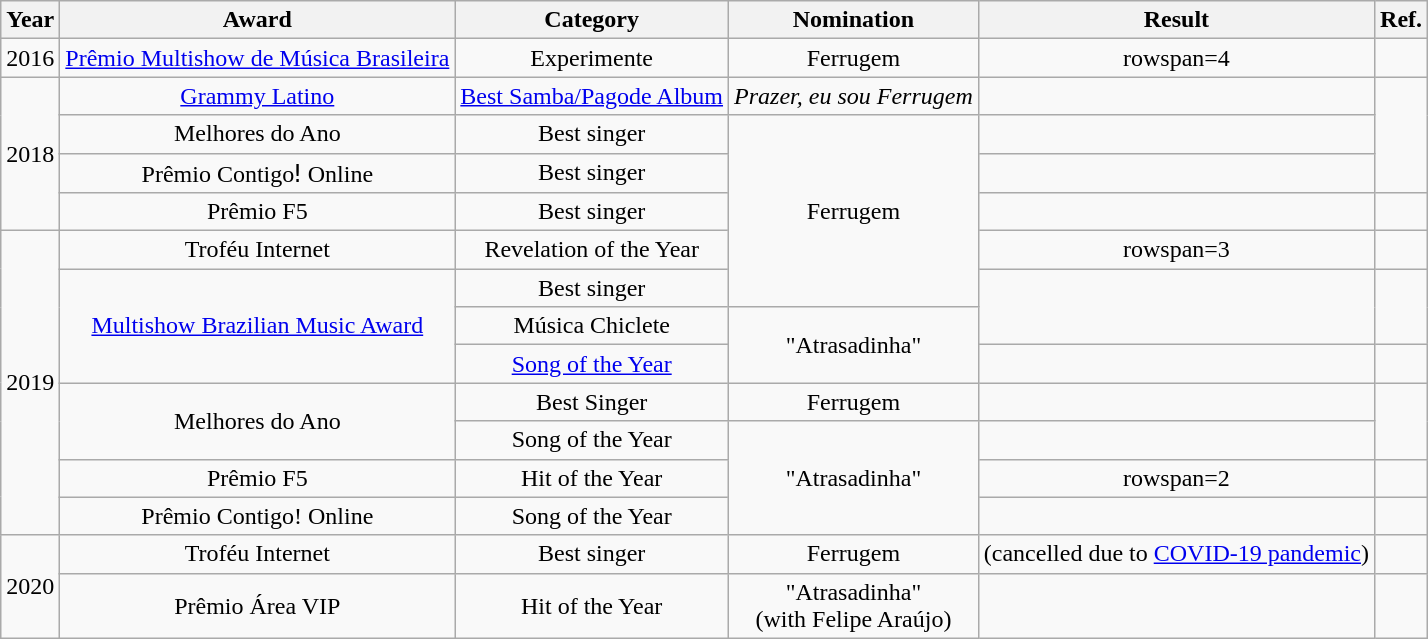<table class="wikitable plainrowheaders" style="text-align:center;">
<tr>
<th>Year</th>
<th>Award</th>
<th>Category</th>
<th>Nomination</th>
<th>Result</th>
<th>Ref.</th>
</tr>
<tr>
<td>2016</td>
<td><a href='#'>Prêmio Multishow de Música Brasileira</a></td>
<td>Experimente</td>
<td>Ferrugem</td>
<td>rowspan=4 </td>
<td></td>
</tr>
<tr>
<td rowspan="4">2018</td>
<td><a href='#'>Grammy Latino</a></td>
<td><a href='#'>Best Samba/Pagode Album</a></td>
<td><em>Prazer, eu sou Ferrugem</em></td>
<td></td>
</tr>
<tr>
<td>Melhores do Ano</td>
<td>Best singer</td>
<td rowspan="5">Ferrugem</td>
<td></td>
</tr>
<tr>
<td>Prêmio Contigoǃ Online</td>
<td>Best singer</td>
<td></td>
</tr>
<tr>
<td>Prêmio F5</td>
<td>Best singer</td>
<td></td>
<td></td>
</tr>
<tr>
<td rowspan="8">2019</td>
<td>Troféu Internet</td>
<td>Revelation of the Year</td>
<td>rowspan=3 </td>
<td></td>
</tr>
<tr>
<td rowspan="3"><a href='#'>Multishow Brazilian Music Award</a></td>
<td>Best singer</td>
<td rowspan="2"></td>
</tr>
<tr>
<td>Música Chiclete</td>
<td rowspan="2">"Atrasadinha"<br></td>
</tr>
<tr>
<td><a href='#'>Song of the Year</a></td>
<td></td>
<td></td>
</tr>
<tr>
<td rowspan="2">Melhores do Ano</td>
<td>Best Singer</td>
<td>Ferrugem</td>
<td></td>
<td rowspan="2"></td>
</tr>
<tr>
<td>Song of the Year</td>
<td rowspan="3">"Atrasadinha"<br></td>
<td></td>
</tr>
<tr>
<td>Prêmio F5</td>
<td>Hit of the Year</td>
<td>rowspan=2 </td>
<td></td>
</tr>
<tr>
<td>Prêmio Contigo! Online</td>
<td>Song of the Year</td>
<td></td>
</tr>
<tr>
<td rowspan="2">2020</td>
<td>Troféu Internet</td>
<td>Best singer</td>
<td>Ferrugem</td>
<td> (cancelled due to <a href='#'>COVID-19 pandemic</a>)</td>
<td></td>
</tr>
<tr>
<td>Prêmio Área VIP</td>
<td>Hit of the Year</td>
<td>"Atrasadinha"<br>(with Felipe Araújo)</td>
<td></td>
<td></td>
</tr>
</table>
